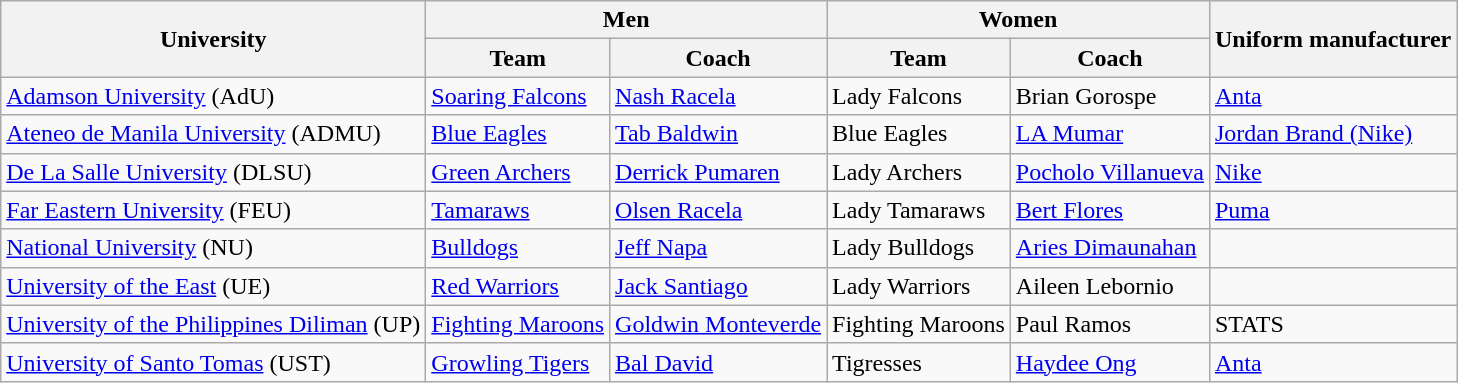<table class="wikitable">
<tr>
<th rowspan="2">University</th>
<th colspan="2">Men</th>
<th colspan="2">Women</th>
<th rowspan="2">Uniform manufacturer</th>
</tr>
<tr>
<th>Team</th>
<th>Coach</th>
<th>Team</th>
<th>Coach</th>
</tr>
<tr>
<td><a href='#'>Adamson University</a> (AdU)</td>
<td><a href='#'>Soaring Falcons</a></td>
<td><a href='#'>Nash Racela</a></td>
<td>Lady Falcons</td>
<td>Brian Gorospe</td>
<td><a href='#'>Anta</a></td>
</tr>
<tr>
<td><a href='#'>Ateneo de Manila University</a> (ADMU)</td>
<td><a href='#'>Blue Eagles</a></td>
<td><a href='#'>Tab Baldwin</a></td>
<td>Blue Eagles</td>
<td><a href='#'>LA Mumar</a></td>
<td><a href='#'>Jordan Brand (Nike)</a></td>
</tr>
<tr>
<td><a href='#'>De La Salle University</a> (DLSU)</td>
<td><a href='#'>Green Archers</a></td>
<td><a href='#'>Derrick Pumaren</a></td>
<td>Lady Archers</td>
<td><a href='#'>Pocholo Villanueva</a></td>
<td><a href='#'>Nike</a></td>
</tr>
<tr>
<td><a href='#'>Far Eastern University</a> (FEU)</td>
<td><a href='#'>Tamaraws</a></td>
<td><a href='#'>Olsen Racela</a></td>
<td>Lady Tamaraws</td>
<td><a href='#'>Bert Flores</a></td>
<td><a href='#'>Puma</a></td>
</tr>
<tr>
<td><a href='#'>National University</a> (NU)</td>
<td><a href='#'>Bulldogs</a></td>
<td><a href='#'>Jeff Napa</a></td>
<td>Lady Bulldogs</td>
<td><a href='#'>Aries Dimaunahan</a></td>
<td></td>
</tr>
<tr>
<td><a href='#'>University of the East</a> (UE)</td>
<td><a href='#'>Red Warriors</a></td>
<td><a href='#'>Jack Santiago</a></td>
<td>Lady Warriors</td>
<td>Aileen Lebornio</td>
<td></td>
</tr>
<tr>
<td><a href='#'>University of the Philippines Diliman</a> (UP)</td>
<td><a href='#'>Fighting Maroons</a></td>
<td><a href='#'>Goldwin Monteverde</a></td>
<td>Fighting Maroons</td>
<td>Paul Ramos</td>
<td>STATS</td>
</tr>
<tr>
<td><a href='#'>University of Santo Tomas</a> (UST)</td>
<td><a href='#'>Growling Tigers</a></td>
<td><a href='#'>Bal David</a></td>
<td>Tigresses</td>
<td><a href='#'>Haydee Ong</a></td>
<td><a href='#'>Anta</a></td>
</tr>
</table>
